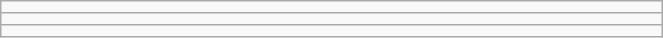<table class="wikitable" style=" text-align:center; font-size:110%;" width="35%">
<tr>
<td></td>
</tr>
<tr>
<td></td>
</tr>
<tr>
<td></td>
</tr>
</table>
